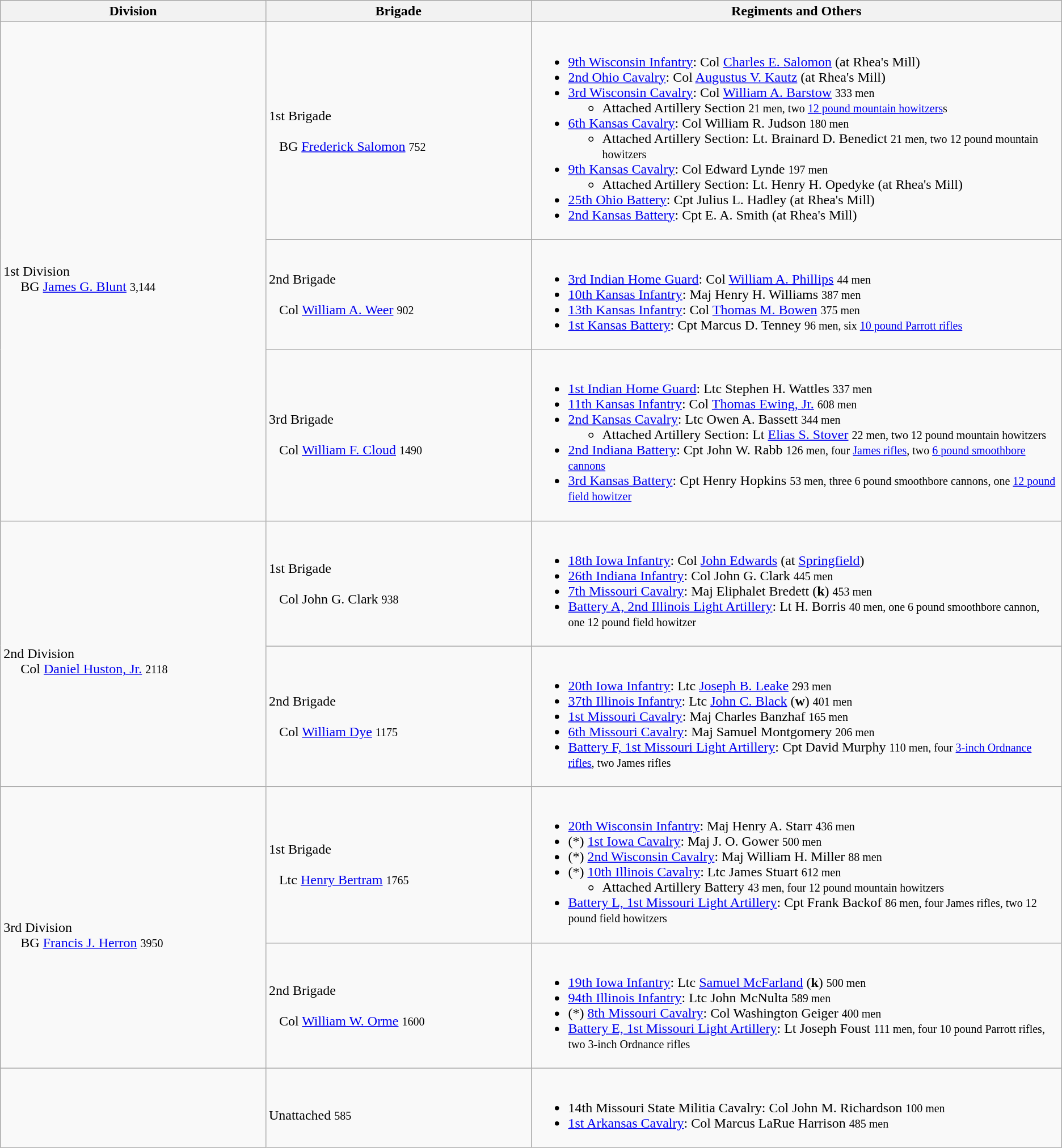<table class="wikitable">
<tr>
<th width=25%>Division</th>
<th width=25%>Brigade</th>
<th>Regiments and Others</th>
</tr>
<tr>
<td rowspan=3><br>1st Division
<br>    
BG <a href='#'>James G. Blunt</a> <small>3,144</small><br></td>
<td>1st Brigade<br><br>  
BG <a href='#'>Frederick Salomon</a> <small>752</small></td>
<td><br><ul><li><a href='#'>9th Wisconsin Infantry</a>: Col <a href='#'>Charles E. Salomon</a> (at Rhea's Mill)</li><li><a href='#'>2nd Ohio Cavalry</a>: Col <a href='#'>Augustus V. Kautz</a> (at Rhea's Mill)</li><li><a href='#'>3rd Wisconsin Cavalry</a>: Col <a href='#'>William A. Barstow</a> <small>333 men</small><ul><li>Attached Artillery Section <small>21 men, two <a href='#'>12 pound mountain howitzers</a>s</small></li></ul></li><li><a href='#'>6th Kansas Cavalry</a>: Col William R. Judson <small>180 men</small><ul><li>Attached Artillery Section: Lt. Brainard D. Benedict <small>21 men, two 12 pound mountain howitzers</small></li></ul></li><li><a href='#'>9th Kansas Cavalry</a>: Col Edward Lynde <small>197 men</small><ul><li>Attached Artillery Section: Lt. Henry H. Opedyke (at Rhea's Mill)</li></ul></li><li><a href='#'>25th Ohio Battery</a>: Cpt Julius L. Hadley (at Rhea's Mill)</li><li><a href='#'>2nd Kansas Battery</a>: Cpt E. A. Smith (at Rhea's Mill)</li></ul></td>
</tr>
<tr>
<td>2nd Brigade<br><br>  
Col <a href='#'>William A. Weer</a> <small>902</small></td>
<td><br><ul><li><a href='#'>3rd Indian Home Guard</a>: Col <a href='#'>William A. Phillips</a> <small>44 men</small></li><li><a href='#'>10th Kansas Infantry</a>: Maj Henry H. Williams <small>387 men</small></li><li><a href='#'>13th Kansas Infantry</a>: Col <a href='#'>Thomas M. Bowen</a> <small>375 men</small></li><li><a href='#'>1st Kansas Battery</a>: Cpt Marcus D. Tenney <small>96 men, six <a href='#'>10 pound Parrott rifles</a></small></li></ul></td>
</tr>
<tr>
<td>3rd Brigade<br><br>  
Col <a href='#'>William F. Cloud</a> <small>1490</small></td>
<td><br><ul><li><a href='#'>1st Indian Home Guard</a>: Ltc Stephen H. Wattles <small>337 men</small></li><li><a href='#'>11th Kansas Infantry</a>: Col <a href='#'>Thomas Ewing, Jr.</a> <small>608 men</small></li><li><a href='#'>2nd Kansas Cavalry</a>: Ltc Owen A. Bassett <small>344 men</small><ul><li>Attached Artillery Section: Lt <a href='#'>Elias S. Stover</a> <small>22 men, two 12 pound mountain howitzers</small></li></ul></li><li><a href='#'>2nd Indiana Battery</a>: Cpt John W. Rabb <small>126 men, four <a href='#'>James rifles</a>, two <a href='#'>6 pound smoothbore cannons</a></small></li><li><a href='#'>3rd Kansas Battery</a>: Cpt Henry Hopkins <small>53 men, three 6 pound smoothbore cannons, one <a href='#'>12 pound field howitzer</a></small></li></ul></td>
</tr>
<tr>
<td rowspan=2><br>2nd Division
<br>    
Col <a href='#'>Daniel Huston, Jr.</a> <small>2118</small></td>
<td>1st Brigade<br><br>  
Col John G. Clark <small>938</small></td>
<td><br><ul><li><a href='#'>18th Iowa Infantry</a>: Col <a href='#'>John Edwards</a> (at <a href='#'>Springfield</a>)</li><li><a href='#'>26th Indiana Infantry</a>: Col John G. Clark <small>445 men</small></li><li><a href='#'>7th Missouri Cavalry</a>: Maj Eliphalet Bredett (<strong>k</strong>) <small>453 men</small></li><li><a href='#'>Battery A, 2nd Illinois Light Artillery</a>: Lt H. Borris <small>40 men, one 6 pound smoothbore cannon, one 12 pound field howitzer</small></li></ul></td>
</tr>
<tr>
<td>2nd Brigade<br><br>  
Col <a href='#'>William Dye</a> <small>1175</small></td>
<td><br><ul><li><a href='#'>20th Iowa Infantry</a>: Ltc <a href='#'>Joseph B. Leake</a> <small>293 men</small></li><li><a href='#'>37th Illinois Infantry</a>: Ltc <a href='#'>John C. Black</a> (<strong>w</strong>) <small>401 men</small></li><li><a href='#'>1st Missouri Cavalry</a>: Maj Charles Banzhaf <small>165 men</small></li><li><a href='#'>6th Missouri Cavalry</a>: Maj Samuel Montgomery <small>206 men</small></li><li><a href='#'>Battery F, 1st Missouri Light Artillery</a>: Cpt David Murphy <small>110 men, four <a href='#'>3-inch Ordnance rifles</a>, two James rifles</small></li></ul></td>
</tr>
<tr>
<td rowspan=2><br>3rd Division
<br>    
BG <a href='#'>Francis J. Herron</a> <small>3950</small></td>
<td>1st Brigade<br><br>  
Ltc <a href='#'>Henry Bertram</a> <small>1765</small></td>
<td><br><ul><li><a href='#'>20th Wisconsin Infantry</a>: Maj Henry A. Starr <small>436 men</small></li><li>(*) <a href='#'>1st Iowa Cavalry</a>: Maj J. O. Gower <small>500 men</small></li><li>(*) <a href='#'>2nd Wisconsin Cavalry</a>: Maj William H. Miller <small>88 men</small></li><li>(*) <a href='#'>10th Illinois Cavalry</a>: Ltc James Stuart <small>612 men</small><ul><li>Attached Artillery Battery <small>43 men, four 12 pound mountain howitzers</small></li></ul></li><li><a href='#'>Battery L, 1st Missouri Light Artillery</a>: Cpt Frank Backof <small>86 men, four James rifles, two 12 pound field howitzers</small></li></ul></td>
</tr>
<tr>
<td>2nd Brigade<br><br>  
Col <a href='#'>William W. Orme</a> <small>1600</small></td>
<td><br><ul><li><a href='#'>19th Iowa Infantry</a>: Ltc <a href='#'>Samuel McFarland</a> (<strong>k</strong>) <small>500 men</small></li><li><a href='#'>94th Illinois Infantry</a>: Ltc John McNulta <small>589 men</small></li><li>(*) <a href='#'>8th Missouri Cavalry</a>: Col Washington Geiger <small>400 men</small></li><li><a href='#'>Battery E, 1st Missouri Light Artillery</a>: Lt Joseph Foust <small>111 men, four 10 pound Parrott rifles, two 3-inch Ordnance rifles</small></li></ul></td>
</tr>
<tr>
<td rowspan=1></td>
<td><br>Unattached <small>585</small></td>
<td><br><ul><li>14th Missouri State Militia Cavalry: Col John M. Richardson <small>100 men</small></li><li><a href='#'>1st Arkansas Cavalry</a>: Col Marcus LaRue Harrison <small>485 men</small></li></ul></td>
</tr>
</table>
